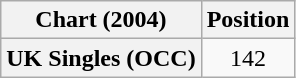<table class="wikitable plainrowheaders" style="text-align:center">
<tr>
<th scope="col">Chart (2004)</th>
<th scope="col">Position</th>
</tr>
<tr>
<th scope="row">UK Singles (OCC)</th>
<td>142</td>
</tr>
</table>
